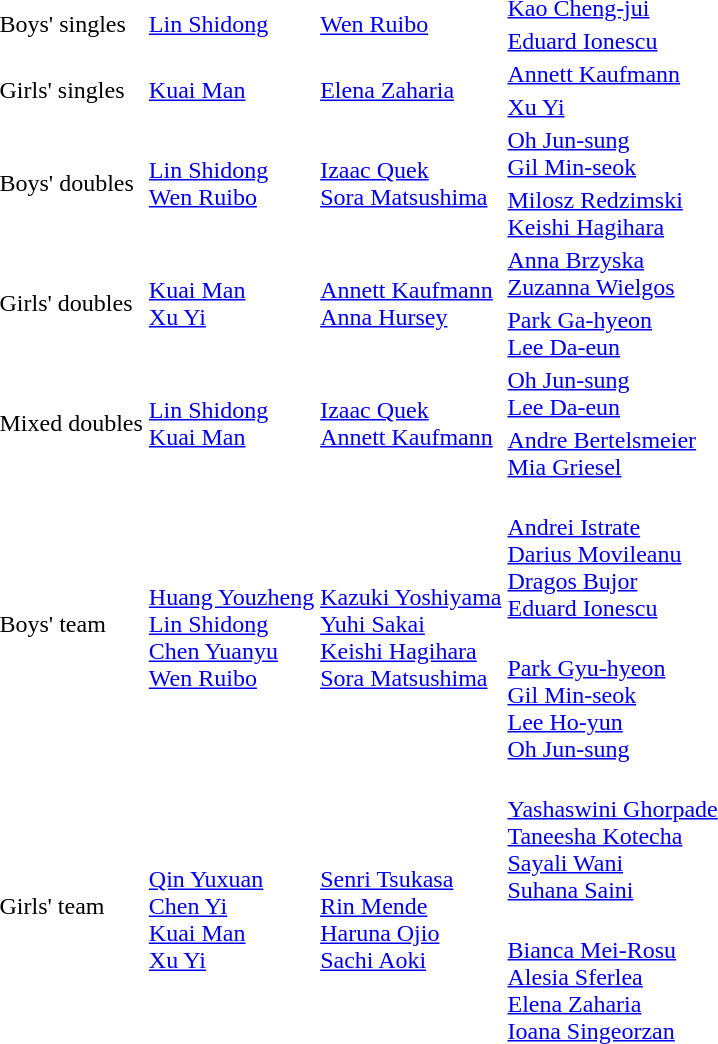<table>
<tr>
<td rowspan=2>Boys' singles</td>
<td rowspan=2> <a href='#'>Lin Shidong</a></td>
<td rowspan=2> <a href='#'>Wen Ruibo</a></td>
<td> <a href='#'>Kao Cheng-jui</a></td>
</tr>
<tr>
<td> <a href='#'>Eduard Ionescu</a></td>
</tr>
<tr>
<td rowspan=2>Girls' singles</td>
<td rowspan=2> <a href='#'>Kuai Man</a></td>
<td rowspan=2> <a href='#'>Elena Zaharia</a></td>
<td> <a href='#'>Annett Kaufmann</a></td>
</tr>
<tr>
<td> <a href='#'>Xu Yi</a></td>
</tr>
<tr>
<td rowspan=2>Boys' doubles</td>
<td rowspan=2> <a href='#'>Lin Shidong</a><br> <a href='#'>Wen Ruibo</a></td>
<td rowspan=2> <a href='#'>Izaac Quek</a><br> <a href='#'>Sora Matsushima</a></td>
<td> <a href='#'>Oh Jun-sung</a><br> <a href='#'>Gil Min-seok</a></td>
</tr>
<tr>
<td> <a href='#'>Milosz Redzimski</a><br> <a href='#'>Keishi Hagihara</a></td>
</tr>
<tr>
<td rowspan=2>Girls' doubles</td>
<td rowspan=2> <a href='#'>Kuai Man</a><br> <a href='#'>Xu Yi</a></td>
<td rowspan=2> <a href='#'>Annett Kaufmann</a><br> <a href='#'>Anna Hursey</a></td>
<td> <a href='#'>Anna Brzyska</a><br> <a href='#'>Zuzanna Wielgos</a></td>
</tr>
<tr>
<td> <a href='#'>Park Ga-hyeon</a><br> <a href='#'>Lee Da-eun</a></td>
</tr>
<tr>
<td rowspan=2>Mixed doubles</td>
<td rowspan=2> <a href='#'>Lin Shidong</a><br> <a href='#'>Kuai Man</a></td>
<td rowspan=2> <a href='#'>Izaac Quek</a><br> <a href='#'>Annett Kaufmann</a></td>
<td> <a href='#'>Oh Jun-sung</a><br> <a href='#'>Lee Da-eun</a></td>
</tr>
<tr>
<td> <a href='#'>Andre Bertelsmeier</a><br> <a href='#'>Mia Griesel</a></td>
</tr>
<tr>
<td rowspan=2>Boys' team</td>
<td rowspan=2><br><a href='#'>Huang Youzheng</a><br><a href='#'>Lin Shidong</a><br><a href='#'>Chen Yuanyu</a><br><a href='#'>Wen Ruibo</a></td>
<td rowspan=2><br><a href='#'>Kazuki Yoshiyama</a><br><a href='#'>Yuhi Sakai</a><br><a href='#'>Keishi Hagihara</a><br><a href='#'>Sora Matsushima</a></td>
<td><br><a href='#'>Andrei Istrate</a><br><a href='#'>Darius Movileanu</a><br><a href='#'>Dragos Bujor</a><br><a href='#'>Eduard Ionescu</a></td>
</tr>
<tr>
<td><br><a href='#'>Park Gyu-hyeon</a><br><a href='#'>Gil Min-seok</a><br><a href='#'>Lee Ho-yun</a><br><a href='#'>Oh Jun-sung</a></td>
</tr>
<tr>
<td rowspan=2>Girls' team</td>
<td rowspan=2><br><a href='#'>Qin Yuxuan</a><br><a href='#'>Chen Yi</a><br><a href='#'>Kuai Man</a><br><a href='#'>Xu Yi</a></td>
<td rowspan=2><br><a href='#'>Senri Tsukasa</a><br><a href='#'>Rin Mende</a><br><a href='#'>Haruna Ojio</a><br><a href='#'>Sachi Aoki</a></td>
<td><br><a href='#'>Yashaswini Ghorpade</a><br><a href='#'>Taneesha Kotecha</a><br><a href='#'>Sayali Wani</a><br><a href='#'>Suhana Saini</a></td>
</tr>
<tr>
<td><br><a href='#'>Bianca Mei-Rosu</a><br><a href='#'>Alesia Sferlea</a><br><a href='#'>Elena Zaharia</a><br><a href='#'>Ioana Singeorzan</a></td>
</tr>
</table>
